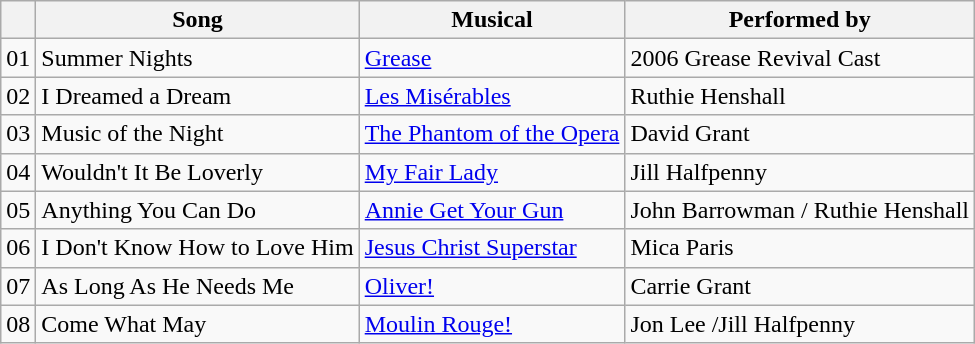<table class="wikitable">
<tr>
<th></th>
<th>Song</th>
<th>Musical</th>
<th>Performed by</th>
</tr>
<tr>
<td>01</td>
<td>Summer Nights</td>
<td><a href='#'>Grease</a></td>
<td>2006 Grease Revival Cast</td>
</tr>
<tr>
<td>02</td>
<td>I Dreamed a Dream</td>
<td><a href='#'>Les Misérables</a></td>
<td>Ruthie Henshall</td>
</tr>
<tr>
<td>03</td>
<td>Music of the Night</td>
<td><a href='#'>The Phantom of the Opera</a></td>
<td>David Grant</td>
</tr>
<tr>
<td>04</td>
<td>Wouldn't It Be Loverly</td>
<td><a href='#'>My Fair Lady</a></td>
<td>Jill Halfpenny</td>
</tr>
<tr>
<td>05</td>
<td>Anything You Can Do</td>
<td><a href='#'>Annie Get Your Gun</a></td>
<td>John Barrowman / Ruthie Henshall</td>
</tr>
<tr>
<td>06</td>
<td>I Don't Know How to Love Him</td>
<td><a href='#'>Jesus Christ Superstar</a></td>
<td>Mica Paris</td>
</tr>
<tr>
<td>07</td>
<td>As Long As He Needs Me</td>
<td><a href='#'>Oliver!</a></td>
<td>Carrie Grant</td>
</tr>
<tr>
<td>08</td>
<td>Come What May</td>
<td><a href='#'>Moulin Rouge!</a></td>
<td>Jon Lee /Jill Halfpenny</td>
</tr>
</table>
